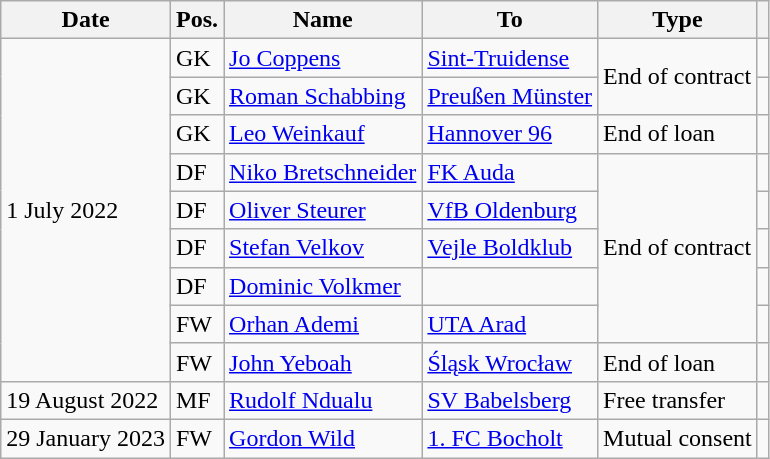<table class="wikitable">
<tr>
<th>Date</th>
<th>Pos.</th>
<th>Name</th>
<th>To</th>
<th>Type</th>
<th></th>
</tr>
<tr>
<td rowspan=9>1 July 2022</td>
<td>GK</td>
<td> <a href='#'>Jo Coppens</a></td>
<td> <a href='#'>Sint-Truidense</a></td>
<td rowspan=2>End of contract</td>
<td></td>
</tr>
<tr>
<td>GK</td>
<td> <a href='#'>Roman Schabbing</a></td>
<td><a href='#'>Preußen Münster</a></td>
<td></td>
</tr>
<tr>
<td>GK</td>
<td> <a href='#'>Leo Weinkauf</a></td>
<td><a href='#'>Hannover 96</a></td>
<td>End of loan</td>
<td></td>
</tr>
<tr>
<td>DF</td>
<td> <a href='#'>Niko Bretschneider</a></td>
<td> <a href='#'>FK Auda</a></td>
<td rowspan=5>End of contract</td>
<td></td>
</tr>
<tr>
<td>DF</td>
<td> <a href='#'>Oliver Steurer</a></td>
<td><a href='#'>VfB Oldenburg</a></td>
<td></td>
</tr>
<tr>
<td>DF</td>
<td> <a href='#'>Stefan Velkov</a></td>
<td> <a href='#'>Vejle Boldklub</a></td>
<td></td>
</tr>
<tr>
<td>DF</td>
<td> <a href='#'>Dominic Volkmer</a></td>
<td></td>
<td></td>
</tr>
<tr>
<td>FW</td>
<td> <a href='#'>Orhan Ademi</a></td>
<td> <a href='#'>UTA Arad</a></td>
<td></td>
</tr>
<tr>
<td>FW</td>
<td> <a href='#'>John Yeboah</a></td>
<td> <a href='#'>Śląsk Wrocław</a></td>
<td>End of loan</td>
<td></td>
</tr>
<tr>
<td>19 August 2022</td>
<td>MF</td>
<td> <a href='#'>Rudolf Ndualu</a></td>
<td><a href='#'>SV Babelsberg</a></td>
<td>Free transfer</td>
<td></td>
</tr>
<tr>
<td>29 January 2023</td>
<td>FW</td>
<td> <a href='#'>Gordon Wild</a></td>
<td><a href='#'>1. FC Bocholt</a></td>
<td>Mutual consent</td>
<td></td>
</tr>
</table>
